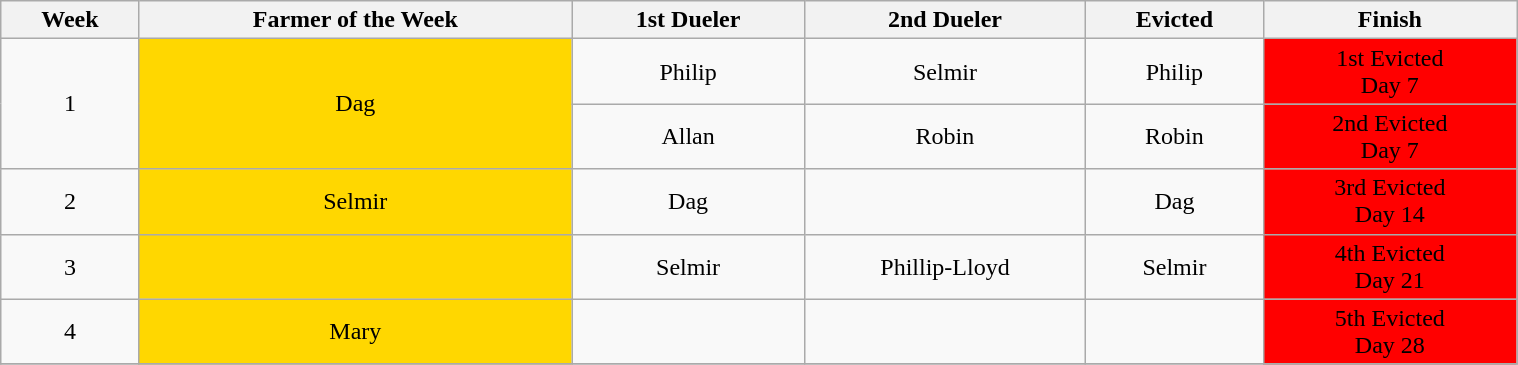<table class="wikitable" style="font-size:100%; text-align:center; width: 80%; margin-left: auto; margin-right: auto;">
<tr>
<th>Week</th>
<th>Farmer of the Week</th>
<th>1st Dueler</th>
<th>2nd Dueler</th>
<th>Evicted</th>
<th>Finish</th>
</tr>
<tr>
<td rowspan="2">1</td>
<td rowspan="2" style="background:gold;">Dag</td>
<td rowspan="1">Philip</td>
<td rowspan="1">Selmir</td>
<td rowspan="1">Philip</td>
<td rowspan="1" style="background:#ff0000">1st Evicted<br>Day 7</td>
</tr>
<tr>
<td rowspan="1">Allan</td>
<td rowspan="1">Robin</td>
<td rowspan="1">Robin</td>
<td rowspan="1" style="background:#ff0000">2nd Evicted<br>Day 7</td>
</tr>
<tr>
<td>2</td>
<td style="background:gold;">Selmir</td>
<td>Dag</td>
<td></td>
<td>Dag</td>
<td style="background:#ff0000">3rd Evicted<br>Day 14</td>
</tr>
<tr>
<td>3</td>
<td style="background:gold;"></td>
<td>Selmir</td>
<td>Phillip-Lloyd</td>
<td>Selmir</td>
<td style="background:#ff0000">4th Evicted<br>Day 21</td>
</tr>
<tr>
<td>4</td>
<td style="background:gold;">Mary</td>
<td></td>
<td></td>
<td></td>
<td style="background:#ff0000">5th Evicted<br>Day 28</td>
</tr>
<tr>
</tr>
</table>
